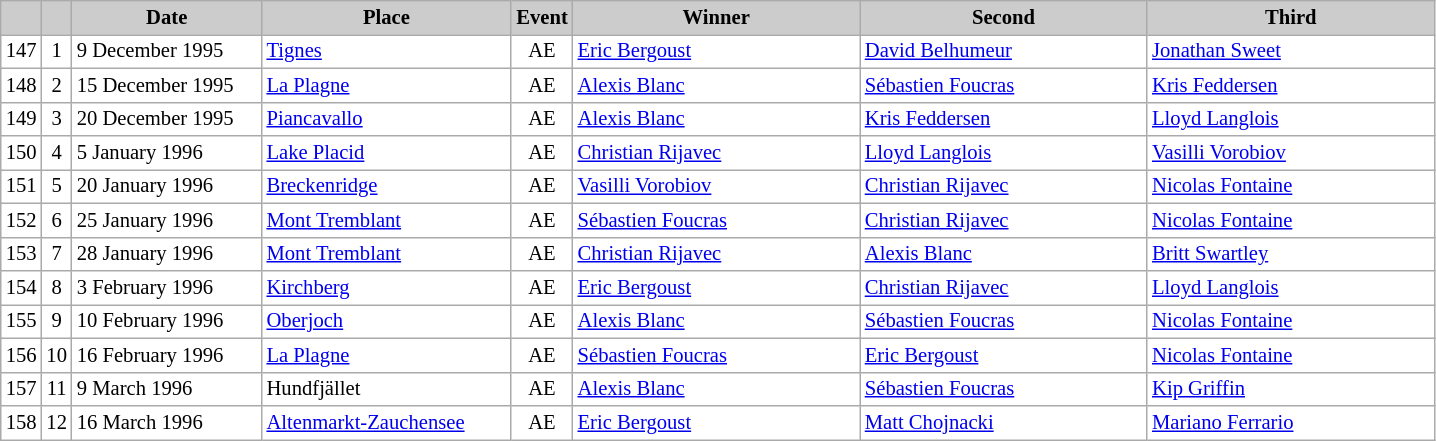<table class="wikitable plainrowheaders" style="background:#fff; font-size:86%; line-height:16px; border:grey solid 1px; border-collapse:collapse;">
<tr style="background:#ccc; text-align:center;">
<th scope="col" style="background:#ccc; width=20 px;"></th>
<th scope="col" style="background:#ccc; width=30 px;"></th>
<th scope="col" style="background:#ccc; width:120px;">Date</th>
<th scope="col" style="background:#ccc; width:160px;">Place</th>
<th scope="col" style="background:#ccc; width:15px;">Event</th>
<th scope="col" style="background:#ccc; width:185px;">Winner</th>
<th scope="col" style="background:#ccc; width:185px;">Second</th>
<th scope="col" style="background:#ccc; width:185px;">Third</th>
</tr>
<tr>
<td align=center>147</td>
<td align=center>1</td>
<td>9 December 1995</td>
<td> <a href='#'>Tignes</a></td>
<td align=center>AE</td>
<td> <a href='#'>Eric Bergoust</a></td>
<td> <a href='#'>David Belhumeur</a></td>
<td> <a href='#'>Jonathan Sweet</a></td>
</tr>
<tr>
<td align=center>148</td>
<td align=center>2</td>
<td>15 December 1995</td>
<td> <a href='#'>La Plagne</a></td>
<td align=center>AE</td>
<td> <a href='#'>Alexis Blanc</a></td>
<td> <a href='#'>Sébastien Foucras</a></td>
<td> <a href='#'>Kris Feddersen</a></td>
</tr>
<tr>
<td align=center>149</td>
<td align=center>3</td>
<td>20 December 1995</td>
<td> <a href='#'>Piancavallo</a></td>
<td align=center>AE</td>
<td> <a href='#'>Alexis Blanc</a></td>
<td> <a href='#'>Kris Feddersen</a></td>
<td> <a href='#'>Lloyd Langlois</a></td>
</tr>
<tr>
<td align=center>150</td>
<td align=center>4</td>
<td>5 January 1996</td>
<td> <a href='#'>Lake Placid</a></td>
<td align=center>AE</td>
<td> <a href='#'>Christian Rijavec</a></td>
<td> <a href='#'>Lloyd Langlois</a></td>
<td> <a href='#'>Vasilli Vorobiov</a></td>
</tr>
<tr>
<td align=center>151</td>
<td align=center>5</td>
<td>20 January 1996</td>
<td> <a href='#'>Breckenridge</a></td>
<td align=center>AE</td>
<td> <a href='#'>Vasilli Vorobiov</a></td>
<td> <a href='#'>Christian Rijavec</a></td>
<td> <a href='#'>Nicolas Fontaine</a></td>
</tr>
<tr>
<td align=center>152</td>
<td align=center>6</td>
<td>25 January 1996</td>
<td> <a href='#'>Mont Tremblant</a></td>
<td align=center>AE</td>
<td> <a href='#'>Sébastien Foucras</a></td>
<td> <a href='#'>Christian Rijavec</a></td>
<td> <a href='#'>Nicolas Fontaine</a></td>
</tr>
<tr>
<td align=center>153</td>
<td align=center>7</td>
<td>28 January 1996</td>
<td> <a href='#'>Mont Tremblant</a></td>
<td align=center>AE</td>
<td> <a href='#'>Christian Rijavec</a></td>
<td> <a href='#'>Alexis Blanc</a></td>
<td> <a href='#'>Britt Swartley</a></td>
</tr>
<tr>
<td align=center>154</td>
<td align=center>8</td>
<td>3 February 1996</td>
<td> <a href='#'>Kirchberg</a></td>
<td align=center>AE</td>
<td> <a href='#'>Eric Bergoust</a></td>
<td> <a href='#'>Christian Rijavec</a></td>
<td> <a href='#'>Lloyd Langlois</a></td>
</tr>
<tr>
<td align=center>155</td>
<td align=center>9</td>
<td>10 February 1996</td>
<td> <a href='#'>Oberjoch</a></td>
<td align=center>AE</td>
<td> <a href='#'>Alexis Blanc</a></td>
<td> <a href='#'>Sébastien Foucras</a></td>
<td> <a href='#'>Nicolas Fontaine</a></td>
</tr>
<tr>
<td align=center>156</td>
<td align=center>10</td>
<td>16 February 1996</td>
<td> <a href='#'>La Plagne</a></td>
<td align=center>AE</td>
<td> <a href='#'>Sébastien Foucras</a></td>
<td> <a href='#'>Eric Bergoust</a></td>
<td> <a href='#'>Nicolas Fontaine</a></td>
</tr>
<tr>
<td align=center>157</td>
<td align=center>11</td>
<td>9 March 1996</td>
<td> Hundfjället</td>
<td align=center>AE</td>
<td> <a href='#'>Alexis Blanc</a></td>
<td> <a href='#'>Sébastien Foucras</a></td>
<td> <a href='#'>Kip Griffin</a></td>
</tr>
<tr>
<td align=center>158</td>
<td align=center>12</td>
<td>16 March 1996</td>
<td> <a href='#'>Altenmarkt-Zauchensee</a></td>
<td align=center>AE</td>
<td> <a href='#'>Eric Bergoust</a></td>
<td> <a href='#'>Matt Chojnacki</a></td>
<td> <a href='#'>Mariano Ferrario</a></td>
</tr>
</table>
